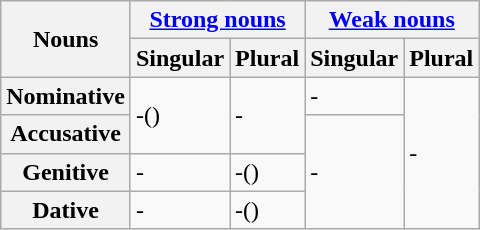<table class="wikitable">
<tr>
<th rowspan="2">Nouns</th>
<th colspan="2"><a href='#'>Strong nouns</a></th>
<th colspan="2"><a href='#'>Weak nouns</a></th>
</tr>
<tr>
<th>Singular</th>
<th>Plural</th>
<th>Singular</th>
<th>Plural</th>
</tr>
<tr>
<th>Nominative</th>
<td rowspan="2">-()</td>
<td rowspan="2">-</td>
<td>-</td>
<td rowspan="4">-</td>
</tr>
<tr>
<th>Accusative</th>
<td rowspan="3">-</td>
</tr>
<tr>
<th>Genitive</th>
<td>-</td>
<td>-()</td>
</tr>
<tr>
<th>Dative</th>
<td>-</td>
<td>-()</td>
</tr>
</table>
